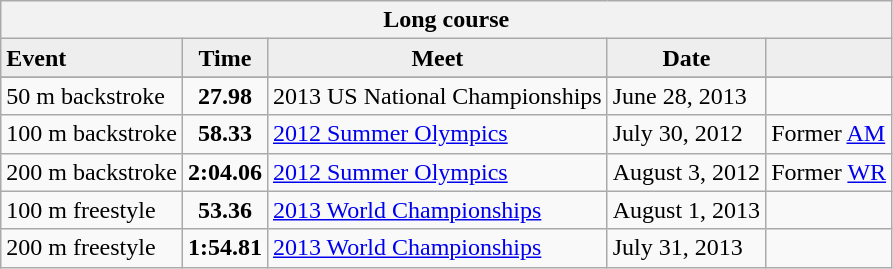<table class="wikitable">
<tr>
<th colspan="5">Long course</th>
</tr>
<tr bgcolor="#eeeeee">
<td><strong>Event</strong></td>
<td align="center"><strong>Time</strong></td>
<td align="center"><strong>Meet</strong></td>
<td align="center"><strong>Date</strong></td>
<td align="center"></td>
</tr>
<tr bgcolor="#eeeeee">
</tr>
<tr>
<td>50 m backstroke</td>
<td align="center"><strong>27.98</strong></td>
<td>2013 US National Championships</td>
<td>June 28, 2013</td>
<td></td>
</tr>
<tr>
<td>100 m backstroke</td>
<td align="center"><strong>58.33</strong></td>
<td><a href='#'>2012 Summer Olympics</a></td>
<td>July 30, 2012</td>
<td>Former <a href='#'>AM</a></td>
</tr>
<tr>
<td>200 m backstroke</td>
<td align="center"><strong>2:04.06</strong></td>
<td><a href='#'>2012 Summer Olympics</a></td>
<td>August 3, 2012</td>
<td>Former <a href='#'>WR</a></td>
</tr>
<tr>
<td>100 m freestyle</td>
<td align="center"><strong>53.36</strong></td>
<td><a href='#'>2013 World Championships</a></td>
<td>August 1, 2013</td>
<td></td>
</tr>
<tr>
<td>200 m freestyle</td>
<td align="center"><strong>1:54.81</strong></td>
<td><a href='#'>2013 World Championships</a></td>
<td>July 31, 2013</td>
<td></td>
</tr>
</table>
